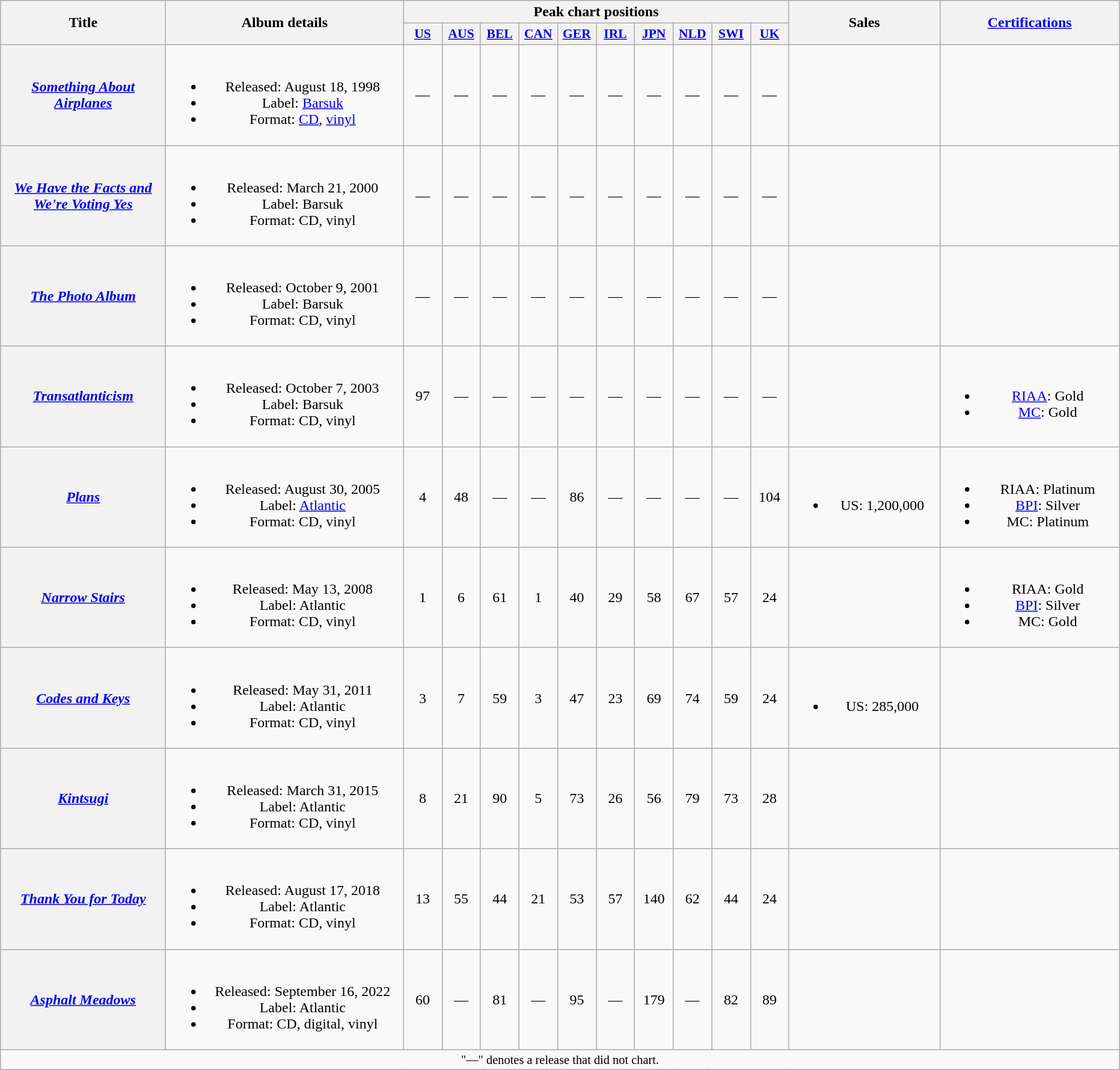<table class="wikitable plainrowheaders" style="text-align:center;">
<tr>
<th scope="col" rowspan="2" style="width:11em;">Title</th>
<th scope="col" rowspan="2" style="width:16em;">Album details</th>
<th scope="col" colspan="10">Peak chart positions</th>
<th scope="col" rowspan="2" style="width:10em;">Sales</th>
<th scope="col" rowspan="2" style="width:12em;"><a href='#'>Certifications</a></th>
</tr>
<tr>
<th scope="col" style="width:2.5em;font-size:90%;"><a href='#'>US</a><br></th>
<th scope="col" style="width:2.5em;font-size:90%;"><a href='#'>AUS</a><br></th>
<th scope="col" style="width:2.5em;font-size:90%;"><a href='#'>BEL</a><br></th>
<th scope="col" style="width:2.5em;font-size:90%;"><a href='#'>CAN</a><br></th>
<th scope="col" style="width:2.5em;font-size:90%;"><a href='#'>GER</a><br></th>
<th scope="col" style="width:2.5em;font-size:90%;"><a href='#'>IRL</a><br></th>
<th scope="col" style="width:2.5em;font-size:90%;"><a href='#'>JPN</a><br></th>
<th scope="col" style="width:2.5em;font-size:90%;"><a href='#'>NLD</a><br></th>
<th scope="col" style="width:2.5em;font-size:90%;"><a href='#'>SWI</a><br></th>
<th scope="col" style="width:2.5em;font-size:90%;"><a href='#'>UK</a><br></th>
</tr>
<tr>
<th scope="row"><em><a href='#'>Something About Airplanes</a></em></th>
<td><br><ul><li>Released: August 18, 1998</li><li>Label: <a href='#'>Barsuk</a></li><li>Format: <a href='#'>CD</a>, <a href='#'>vinyl</a></li></ul></td>
<td>—</td>
<td>—</td>
<td>—</td>
<td>—</td>
<td>—</td>
<td>—</td>
<td>—</td>
<td>—</td>
<td>—</td>
<td>—</td>
<td></td>
<td></td>
</tr>
<tr>
<th scope="row"><em><a href='#'>We Have the Facts and We're Voting Yes</a></em></th>
<td><br><ul><li>Released: March 21, 2000</li><li>Label: Barsuk</li><li>Format: CD, vinyl</li></ul></td>
<td>—</td>
<td>—</td>
<td>—</td>
<td>—</td>
<td>—</td>
<td>—</td>
<td>—</td>
<td>—</td>
<td>—</td>
<td>—</td>
<td></td>
<td></td>
</tr>
<tr>
<th scope="row"><em><a href='#'>The Photo Album</a></em></th>
<td><br><ul><li>Released: October 9, 2001</li><li>Label: Barsuk</li><li>Format: CD, vinyl</li></ul></td>
<td>—</td>
<td>—</td>
<td>—</td>
<td>—</td>
<td>—</td>
<td>—</td>
<td>—</td>
<td>—</td>
<td>—</td>
<td>—</td>
<td></td>
<td></td>
</tr>
<tr>
<th scope="row"><em><a href='#'>Transatlanticism</a></em></th>
<td><br><ul><li>Released: October 7, 2003</li><li>Label: Barsuk</li><li>Format: CD, vinyl</li></ul></td>
<td>97</td>
<td>—</td>
<td>—</td>
<td>—</td>
<td>—</td>
<td>—</td>
<td>—</td>
<td>—</td>
<td>—</td>
<td>—</td>
<td></td>
<td><br><ul><li><a href='#'>RIAA</a>: Gold</li><li><a href='#'>MC</a>: Gold</li></ul></td>
</tr>
<tr>
<th scope="row"><em><a href='#'>Plans</a></em></th>
<td><br><ul><li>Released: August 30, 2005</li><li>Label: <a href='#'>Atlantic</a></li><li>Format: CD, vinyl</li></ul></td>
<td>4</td>
<td>48</td>
<td>—</td>
<td>—</td>
<td>86</td>
<td>—</td>
<td>—</td>
<td>—</td>
<td>—</td>
<td>104</td>
<td><br><ul><li>US: 1,200,000</li></ul></td>
<td><br><ul><li>RIAA: Platinum</li><li><a href='#'>BPI</a>: Silver</li><li>MC: Platinum </li></ul></td>
</tr>
<tr>
<th scope="row"><em><a href='#'>Narrow Stairs</a></em></th>
<td><br><ul><li>Released: May 13, 2008</li><li>Label: Atlantic</li><li>Format: CD, vinyl</li></ul></td>
<td>1</td>
<td>6</td>
<td>61</td>
<td>1</td>
<td>40</td>
<td>29</td>
<td>58</td>
<td>67</td>
<td>57</td>
<td>24</td>
<td></td>
<td><br><ul><li>RIAA: Gold</li><li><a href='#'>BPI</a>: Silver</li><li>MC: Gold</li></ul></td>
</tr>
<tr>
<th scope="row"><em><a href='#'>Codes and Keys</a></em></th>
<td><br><ul><li>Released: May 31, 2011</li><li>Label: Atlantic</li><li>Format: CD, vinyl</li></ul></td>
<td>3</td>
<td>7</td>
<td>59</td>
<td>3</td>
<td>47</td>
<td>23</td>
<td>69</td>
<td>74</td>
<td>59</td>
<td>24</td>
<td><br><ul><li>US: 285,000</li></ul></td>
<td></td>
</tr>
<tr>
<th scope="row"><em><a href='#'>Kintsugi</a></em></th>
<td><br><ul><li>Released: March 31, 2015</li><li>Label: Atlantic</li><li>Format: CD, vinyl</li></ul></td>
<td>8</td>
<td>21</td>
<td>90</td>
<td>5</td>
<td>73</td>
<td>26</td>
<td>56</td>
<td>79</td>
<td>73</td>
<td>28</td>
<td></td>
<td></td>
</tr>
<tr>
<th scope="row"><em><a href='#'>Thank You for Today</a></em></th>
<td><br><ul><li>Released: August 17, 2018</li><li>Label: Atlantic</li><li>Format: CD, vinyl</li></ul></td>
<td>13</td>
<td>55</td>
<td>44</td>
<td>21</td>
<td>53</td>
<td>57</td>
<td>140</td>
<td>62</td>
<td>44</td>
<td>24</td>
<td></td>
<td></td>
</tr>
<tr>
<th scope="row"><em><a href='#'>Asphalt Meadows</a></em></th>
<td><br><ul><li>Released: September 16, 2022</li><li>Label: Atlantic</li><li>Format: CD, digital, vinyl</li></ul></td>
<td>60</td>
<td>—</td>
<td>81</td>
<td>—</td>
<td>95</td>
<td>—</td>
<td>179</td>
<td>—</td>
<td>82</td>
<td>89</td>
<td></td>
<td></td>
</tr>
<tr>
<td colspan="20" style="text-align:center; font-size:85%;">"—" denotes a release that did not chart.</td>
</tr>
</table>
